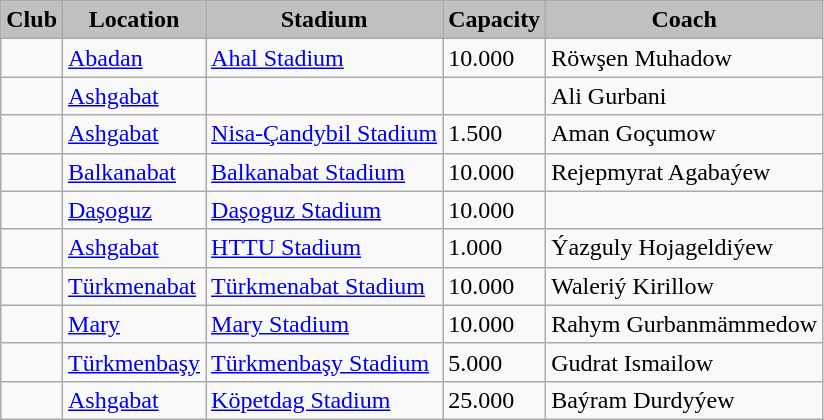<table class="wikitable sortable">
<tr>
<th style="background:silver">Club</th>
<th style="background:silver">Location</th>
<th style="background:silver">Stadium</th>
<th style="background:silver">Capacity</th>
<th style="background:silver">Coach</th>
</tr>
<tr --->
<td></td>
<td><a href='#'>Abadan</a></td>
<td><a href='#'>Ahal Stadium</a></td>
<td>10.000</td>
<td> Röwşen Muhadow</td>
</tr>
<tr --->
<td></td>
<td><a href='#'>Ashgabat</a></td>
<td></td>
<td></td>
<td> Ali Gurbani</td>
</tr>
<tr --->
<td></td>
<td><a href='#'>Ashgabat</a></td>
<td><a href='#'>Nisa-Çandybil Stadium</a></td>
<td>1.500</td>
<td> Aman Goçumow</td>
</tr>
<tr --->
<td></td>
<td><a href='#'>Balkanabat</a></td>
<td><a href='#'>Balkanabat Stadium</a></td>
<td>10.000</td>
<td> Rejepmyrat Agabaýew</td>
</tr>
<tr --->
<td></td>
<td><a href='#'>Daşoguz</a></td>
<td><a href='#'>Daşoguz Stadium</a></td>
<td>10.000</td>
<td></td>
</tr>
<tr --->
<td></td>
<td><a href='#'>Ashgabat</a></td>
<td><a href='#'>HTTU Stadium</a></td>
<td>1.000</td>
<td> Ýazguly Hojageldiýew</td>
</tr>
<tr --->
<td></td>
<td><a href='#'>Türkmenabat</a></td>
<td><a href='#'>Türkmenabat Stadium</a></td>
<td>10.000</td>
<td> Waleriý Kirillow</td>
</tr>
<tr --->
<td></td>
<td><a href='#'>Mary</a></td>
<td><a href='#'>Mary Stadium</a></td>
<td>10.000</td>
<td> Rahym Gurbanmämmedow</td>
</tr>
<tr --->
<td></td>
<td><a href='#'>Türkmenbaşy</a></td>
<td><a href='#'>Türkmenbaşy Stadium</a></td>
<td>5.000</td>
<td> Gudrat Ismailow</td>
</tr>
<tr --->
<td></td>
<td><a href='#'>Ashgabat</a></td>
<td><a href='#'>Köpetdag Stadium</a></td>
<td>25.000</td>
<td> Baýram Durdyýew</td>
</tr>
</table>
